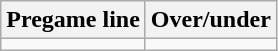<table class="wikitable">
<tr align="center">
<th style=>Pregame line</th>
<th style=>Over/under</th>
</tr>
<tr align="center">
<td></td>
<td></td>
</tr>
</table>
